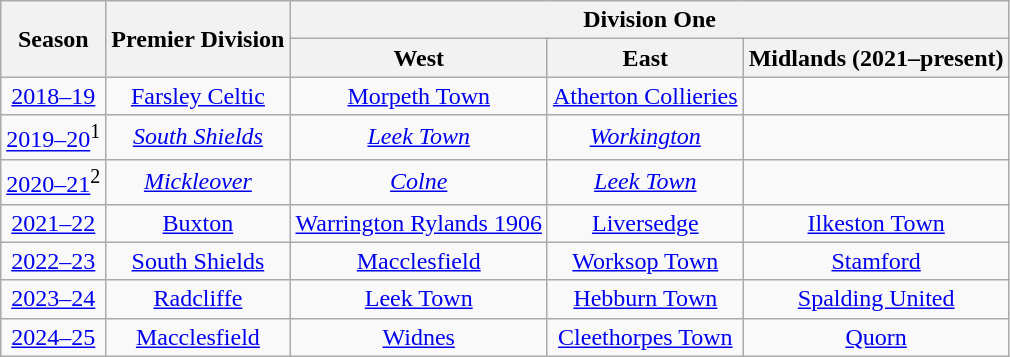<table class="wikitable" style="text-align: center">
<tr>
<th rowspan=2>Season</th>
<th rowspan=2>Premier Division</th>
<th colspan=3>Division One</th>
</tr>
<tr>
<th>West</th>
<th>East</th>
<th>Midlands (2021–present)</th>
</tr>
<tr>
<td><a href='#'>2018–19</a></td>
<td><a href='#'>Farsley Celtic</a></td>
<td><a href='#'>Morpeth Town</a></td>
<td><a href='#'>Atherton Collieries</a></td>
<td></td>
</tr>
<tr>
<td><a href='#'>2019–20</a><sup>1</sup></td>
<td><em><a href='#'>South Shields</a></em></td>
<td><em><a href='#'>Leek Town</a></em></td>
<td><em><a href='#'>Workington</a></em></td>
<td></td>
</tr>
<tr>
<td><a href='#'>2020–21</a><sup>2</sup></td>
<td><em><a href='#'>Mickleover</a></em></td>
<td><em><a href='#'>Colne</a></em></td>
<td><em><a href='#'>Leek Town</a></em></td>
<td></td>
</tr>
<tr>
<td><a href='#'>2021–22</a></td>
<td><a href='#'>Buxton</a></td>
<td><a href='#'>Warrington Rylands 1906</a></td>
<td><a href='#'>Liversedge</a></td>
<td><a href='#'>Ilkeston Town</a></td>
</tr>
<tr>
<td><a href='#'>2022–23</a></td>
<td><a href='#'>South Shields</a></td>
<td><a href='#'>Macclesfield</a></td>
<td><a href='#'>Worksop Town</a></td>
<td><a href='#'>Stamford</a></td>
</tr>
<tr>
<td><a href='#'>2023–24</a></td>
<td><a href='#'>Radcliffe</a></td>
<td><a href='#'>Leek Town</a></td>
<td><a href='#'>Hebburn Town</a></td>
<td><a href='#'>Spalding United</a></td>
</tr>
<tr>
<td><a href='#'>2024–25</a></td>
<td><a href='#'>Macclesfield</a></td>
<td><a href='#'>Widnes</a></td>
<td><a href='#'>Cleethorpes Town</a></td>
<td><a href='#'>Quorn</a></td>
</tr>
</table>
